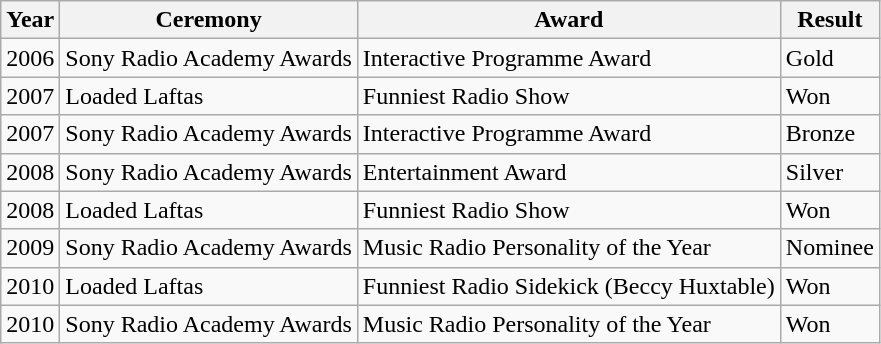<table class="wikitable">
<tr>
<th>Year</th>
<th>Ceremony</th>
<th>Award</th>
<th>Result</th>
</tr>
<tr>
<td>2006</td>
<td>Sony Radio Academy Awards</td>
<td>Interactive Programme Award</td>
<td>Gold</td>
</tr>
<tr>
<td>2007</td>
<td>Loaded Laftas</td>
<td>Funniest Radio Show</td>
<td>Won</td>
</tr>
<tr>
<td>2007</td>
<td>Sony Radio Academy Awards</td>
<td>Interactive Programme Award</td>
<td>Bronze</td>
</tr>
<tr>
<td>2008</td>
<td>Sony Radio Academy Awards</td>
<td>Entertainment Award</td>
<td>Silver</td>
</tr>
<tr>
<td>2008</td>
<td>Loaded Laftas</td>
<td>Funniest Radio Show</td>
<td>Won</td>
</tr>
<tr>
<td>2009</td>
<td>Sony Radio Academy Awards</td>
<td>Music Radio Personality of the Year</td>
<td>Nominee</td>
</tr>
<tr>
<td>2010</td>
<td>Loaded Laftas</td>
<td>Funniest Radio Sidekick (Beccy Huxtable)</td>
<td>Won</td>
</tr>
<tr>
<td>2010</td>
<td>Sony Radio Academy Awards</td>
<td>Music Radio Personality of the Year</td>
<td>Won</td>
</tr>
</table>
